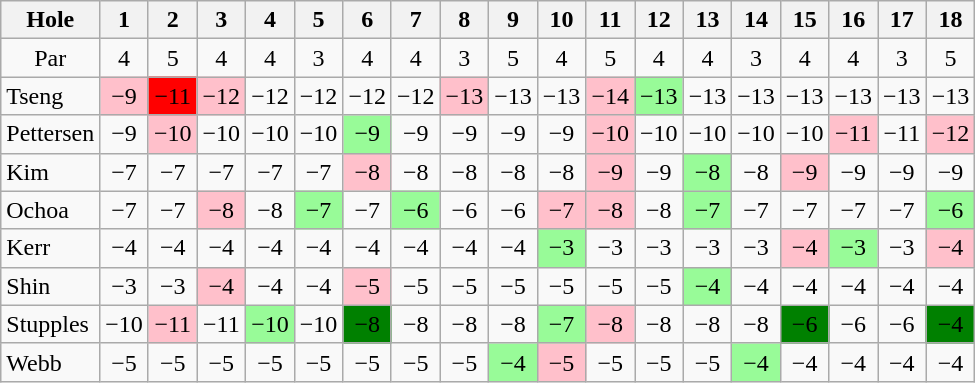<table class="wikitable" style="text-align:center">
<tr>
<th>Hole</th>
<th>1</th>
<th>2</th>
<th>3</th>
<th>4</th>
<th>5</th>
<th>6</th>
<th>7</th>
<th>8</th>
<th>9</th>
<th>10</th>
<th>11</th>
<th>12</th>
<th>13</th>
<th>14</th>
<th>15</th>
<th>16</th>
<th>17</th>
<th>18</th>
</tr>
<tr>
<td>Par</td>
<td>4</td>
<td>5</td>
<td>4</td>
<td>4</td>
<td>3</td>
<td>4</td>
<td>4</td>
<td>3</td>
<td>5</td>
<td>4</td>
<td>5</td>
<td>4</td>
<td>4</td>
<td>3</td>
<td>4</td>
<td>4</td>
<td>3</td>
<td>5</td>
</tr>
<tr>
<td align=left> Tseng</td>
<td style="background: Pink;">−9</td>
<td style="background: Red;">−11</td>
<td style="background: Pink;">−12</td>
<td>−12</td>
<td>−12</td>
<td>−12</td>
<td>−12</td>
<td style="background: Pink;">−13</td>
<td>−13</td>
<td>−13</td>
<td style="background: Pink;">−14</td>
<td style="background: PaleGreen;">−13</td>
<td>−13</td>
<td>−13</td>
<td>−13</td>
<td>−13</td>
<td>−13</td>
<td>−13</td>
</tr>
<tr>
<td align=left> Pettersen</td>
<td>−9</td>
<td style="background: Pink;">−10</td>
<td>−10</td>
<td>−10</td>
<td>−10</td>
<td style="background: PaleGreen;">−9</td>
<td>−9</td>
<td>−9</td>
<td>−9</td>
<td>−9</td>
<td style="background: Pink;">−10</td>
<td>−10</td>
<td>−10</td>
<td>−10</td>
<td>−10</td>
<td style="background: Pink;">−11</td>
<td>−11</td>
<td style="background: Pink;">−12</td>
</tr>
<tr>
<td align=left> Kim</td>
<td>−7</td>
<td>−7</td>
<td>−7</td>
<td>−7</td>
<td>−7</td>
<td style="background: Pink;">−8</td>
<td>−8</td>
<td>−8</td>
<td>−8</td>
<td>−8</td>
<td style="background: Pink;">−9</td>
<td>−9</td>
<td style="background: PaleGreen;">−8</td>
<td>−8</td>
<td style="background: Pink;">−9</td>
<td>−9</td>
<td>−9</td>
<td>−9</td>
</tr>
<tr>
<td align=left> Ochoa</td>
<td>−7</td>
<td>−7</td>
<td style="background: Pink;">−8</td>
<td>−8</td>
<td style="background: PaleGreen;">−7</td>
<td>−7</td>
<td style="background: PaleGreen;">−6</td>
<td>−6</td>
<td>−6</td>
<td style="background: Pink;">−7</td>
<td style="background: Pink;">−8</td>
<td>−8</td>
<td style="background: PaleGreen;">−7</td>
<td>−7</td>
<td>−7</td>
<td>−7</td>
<td>−7</td>
<td style="background: PaleGreen;">−6</td>
</tr>
<tr>
<td align=left> Kerr</td>
<td>−4</td>
<td>−4</td>
<td>−4</td>
<td>−4</td>
<td>−4</td>
<td>−4</td>
<td>−4</td>
<td>−4</td>
<td>−4</td>
<td style="background: PaleGreen;">−3</td>
<td>−3</td>
<td>−3</td>
<td>−3</td>
<td>−3</td>
<td style="background: Pink;">−4</td>
<td style="background: PaleGreen;">−3</td>
<td>−3</td>
<td style="background: Pink;">−4</td>
</tr>
<tr>
<td align=left> Shin</td>
<td>−3</td>
<td>−3</td>
<td style="background: Pink;">−4</td>
<td>−4</td>
<td>−4</td>
<td style="background: Pink;">−5</td>
<td>−5</td>
<td>−5</td>
<td>−5</td>
<td>−5</td>
<td>−5</td>
<td>−5</td>
<td style="background: PaleGreen;">−4</td>
<td>−4</td>
<td>−4</td>
<td>−4</td>
<td>−4</td>
<td>−4</td>
</tr>
<tr>
<td align=left> Stupples</td>
<td>−10</td>
<td style="background: Pink;">−11</td>
<td>−11</td>
<td style="background: PaleGreen;">−10</td>
<td>−10</td>
<td style="background: Green;">−8</td>
<td>−8</td>
<td>−8</td>
<td>−8</td>
<td style="background: PaleGreen;">−7</td>
<td style="background: Pink;">−8</td>
<td>−8</td>
<td>−8</td>
<td>−8</td>
<td style="background: Green;">−6</td>
<td>−6</td>
<td>−6</td>
<td style="background: Green;">−4</td>
</tr>
<tr>
<td align=left> Webb</td>
<td>−5</td>
<td>−5</td>
<td>−5</td>
<td>−5</td>
<td>−5</td>
<td>−5</td>
<td>−5</td>
<td>−5</td>
<td style="background: PaleGreen;">−4</td>
<td style="background: Pink;">−5</td>
<td>−5</td>
<td>−5</td>
<td>−5</td>
<td style="background: PaleGreen;">−4</td>
<td>−4</td>
<td>−4</td>
<td>−4</td>
<td>−4</td>
</tr>
</table>
